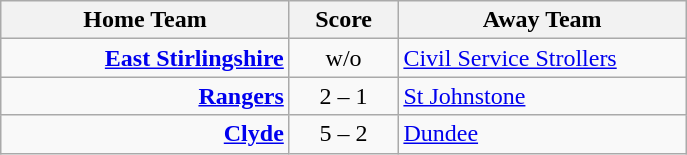<table class="wikitable" style="border-collapse: collapse;">
<tr>
<th align="right" width="185">Home Team</th>
<th align="center" width="65"> Score </th>
<th align="left" width="185">Away Team</th>
</tr>
<tr>
<td style="text-align: right;"><strong><a href='#'>East Stirlingshire</a></strong></td>
<td style="text-align: center;">w/o</td>
<td style="text-align: left;"><a href='#'>Civil Service Strollers</a></td>
</tr>
<tr>
<td style="text-align: right;"><strong><a href='#'>Rangers</a></strong></td>
<td style="text-align: center;">2 – 1</td>
<td style="text-align: left;"><a href='#'>St Johnstone</a></td>
</tr>
<tr>
<td style="text-align: right;"><strong><a href='#'>Clyde</a></strong></td>
<td style="text-align: center;">5 – 2</td>
<td style="text-align: left;"><a href='#'>Dundee</a></td>
</tr>
</table>
